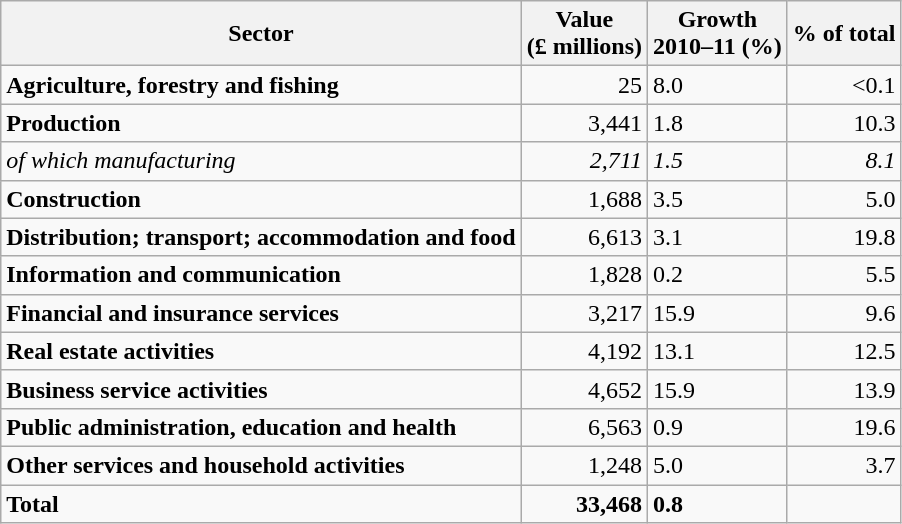<table class="wikitable sortable">
<tr>
<th>Sector</th>
<th>Value <br>(£ millions)</th>
<th>Growth <br>2010–11 (%)</th>
<th>% of total</th>
</tr>
<tr>
<td><strong>Agriculture, forestry and fishing</strong></td>
<td align="right">25</td>
<td>8.0</td>
<td align="right"><0.1</td>
</tr>
<tr>
<td><strong>Production</strong></td>
<td align="right">3,441</td>
<td>1.8</td>
<td align="right">10.3</td>
</tr>
<tr>
<td><em>of which manufacturing</em></td>
<td align="right"><em>2,711</em></td>
<td><em>1.5 </em></td>
<td align="right"><em>8.1 </em></td>
</tr>
<tr>
<td><strong>Construction </strong></td>
<td align="right">1,688</td>
<td>3.5</td>
<td align="right">5.0</td>
</tr>
<tr>
<td><strong>Distribution; transport; accommodation and food</strong></td>
<td align="right">6,613</td>
<td>3.1</td>
<td align="right">19.8</td>
</tr>
<tr>
<td><strong>Information and communication </strong></td>
<td align="right">1,828</td>
<td>0.2</td>
<td align="right">5.5</td>
</tr>
<tr>
<td><strong>Financial and insurance services</strong></td>
<td align="right">3,217</td>
<td>15.9</td>
<td align="right">9.6</td>
</tr>
<tr>
<td><strong>Real estate activities</strong></td>
<td align="right">4,192</td>
<td>13.1</td>
<td align="right">12.5</td>
</tr>
<tr>
<td><strong>Business service activities</strong></td>
<td align="right">4,652</td>
<td>15.9</td>
<td align="right">13.9</td>
</tr>
<tr>
<td><strong>Public administration, education and health</strong></td>
<td align="right">6,563</td>
<td>0.9</td>
<td align="right">19.6</td>
</tr>
<tr>
<td><strong>Other services and household activities</strong></td>
<td align="right">1,248</td>
<td>5.0</td>
<td align="right">3.7</td>
</tr>
<tr>
<td><strong>Total</strong></td>
<td align="right"><strong>33,468 </strong></td>
<td><strong>0.8</strong></td>
<td></td>
</tr>
</table>
